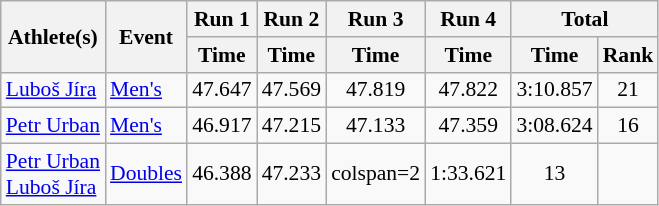<table class="wikitable" style="font-size:90%">
<tr>
<th rowspan="2">Athlete(s)</th>
<th rowspan="2">Event</th>
<th colspan="1">Run 1</th>
<th colspan="1">Run 2</th>
<th colspan="1">Run 3</th>
<th colspan="1">Run 4</th>
<th colspan="2">Total</th>
</tr>
<tr>
<th>Time</th>
<th>Time</th>
<th>Time</th>
<th>Time</th>
<th>Time</th>
<th>Rank</th>
</tr>
<tr align="center">
<td align="left"><a href='#'>Luboš Jíra</a></td>
<td align="left"><a href='#'>Men's</a></td>
<td>47.647</td>
<td>47.569</td>
<td>47.819</td>
<td>47.822</td>
<td>3:10.857</td>
<td>21</td>
</tr>
<tr align="center">
<td align="left"><a href='#'>Petr Urban</a></td>
<td align="left"><a href='#'>Men's</a></td>
<td>46.917</td>
<td>47.215</td>
<td>47.133</td>
<td>47.359</td>
<td>3:08.624</td>
<td>16</td>
</tr>
<tr align="center">
<td align="left"><a href='#'>Petr Urban</a> <br> <a href='#'>Luboš Jíra</a></td>
<td align="left"><a href='#'>Doubles</a></td>
<td>46.388</td>
<td>47.233</td>
<td>colspan=2 </td>
<td>1:33.621</td>
<td>13</td>
</tr>
</table>
